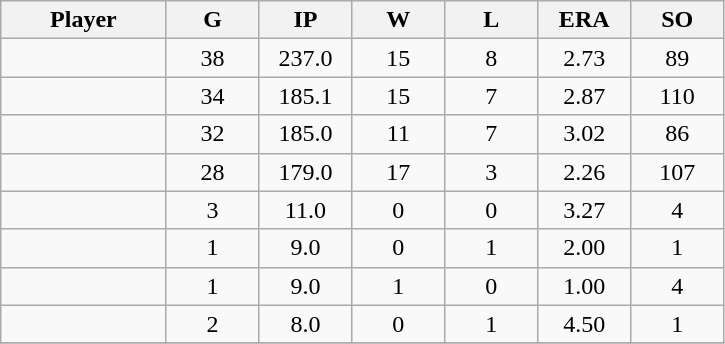<table class="wikitable sortable">
<tr>
<th bgcolor="#DDDDFF" width="16%">Player</th>
<th bgcolor="#DDDDFF" width="9%">G</th>
<th bgcolor="#DDDDFF" width="9%">IP</th>
<th bgcolor="#DDDDFF" width="9%">W</th>
<th bgcolor="#DDDDFF" width="9%">L</th>
<th bgcolor="#DDDDFF" width="9%">ERA</th>
<th bgcolor="#DDDDFF" width="9%">SO</th>
</tr>
<tr align="center">
<td></td>
<td>38</td>
<td>237.0</td>
<td>15</td>
<td>8</td>
<td>2.73</td>
<td>89</td>
</tr>
<tr align="center">
<td></td>
<td>34</td>
<td>185.1</td>
<td>15</td>
<td>7</td>
<td>2.87</td>
<td>110</td>
</tr>
<tr align="center">
<td></td>
<td>32</td>
<td>185.0</td>
<td>11</td>
<td>7</td>
<td>3.02</td>
<td>86</td>
</tr>
<tr align="center">
<td></td>
<td>28</td>
<td>179.0</td>
<td>17</td>
<td>3</td>
<td>2.26</td>
<td>107</td>
</tr>
<tr align="center">
<td></td>
<td>3</td>
<td>11.0</td>
<td>0</td>
<td>0</td>
<td>3.27</td>
<td>4</td>
</tr>
<tr align="center">
<td></td>
<td>1</td>
<td>9.0</td>
<td>0</td>
<td>1</td>
<td>2.00</td>
<td>1</td>
</tr>
<tr align="center">
<td></td>
<td>1</td>
<td>9.0</td>
<td>1</td>
<td>0</td>
<td>1.00</td>
<td>4</td>
</tr>
<tr align="center">
<td></td>
<td>2</td>
<td>8.0</td>
<td>0</td>
<td>1</td>
<td>4.50</td>
<td>1</td>
</tr>
<tr align="center">
</tr>
</table>
